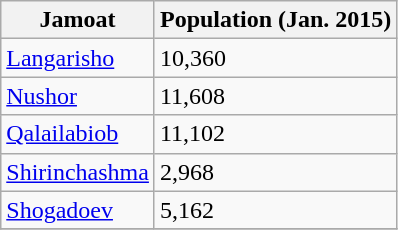<table class="wikitable sortable">
<tr>
<th>Jamoat</th>
<th>Population (Jan. 2015)</th>
</tr>
<tr>
<td><a href='#'>Langarisho</a></td>
<td>10,360</td>
</tr>
<tr>
<td><a href='#'>Nushor</a></td>
<td>11,608</td>
</tr>
<tr>
<td><a href='#'>Qalailabiob</a></td>
<td>11,102</td>
</tr>
<tr>
<td><a href='#'>Shirinchashma</a></td>
<td>2,968</td>
</tr>
<tr>
<td><a href='#'>Shogadoev</a></td>
<td>5,162</td>
</tr>
<tr>
</tr>
</table>
